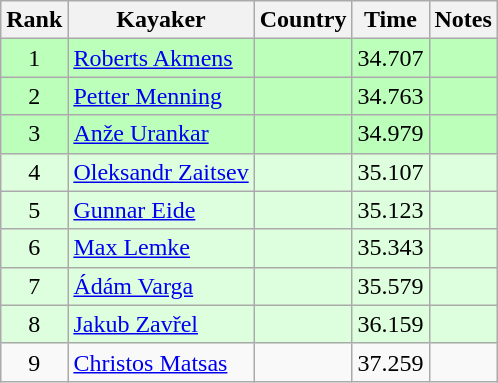<table class="wikitable" style="text-align:center">
<tr>
<th>Rank</th>
<th>Kayaker</th>
<th>Country</th>
<th>Time</th>
<th>Notes</th>
</tr>
<tr bgcolor=bbffbb>
<td>1</td>
<td align=left><a href='#'>Roberts Akmens</a></td>
<td align=left></td>
<td>34.707</td>
<td></td>
</tr>
<tr bgcolor=bbffbb>
<td>2</td>
<td align=left><a href='#'>Petter Menning</a></td>
<td align=left></td>
<td>34.763</td>
<td></td>
</tr>
<tr bgcolor=bbffbb>
<td>3</td>
<td align=left><a href='#'>Anže Urankar</a></td>
<td align=left></td>
<td>34.979</td>
<td></td>
</tr>
<tr bgcolor=ddffdd>
<td>4</td>
<td align=left><a href='#'>Oleksandr Zaitsev</a></td>
<td align=left></td>
<td>35.107</td>
<td></td>
</tr>
<tr bgcolor=ddffdd>
<td>5</td>
<td align=left><a href='#'>Gunnar Eide</a></td>
<td align=left></td>
<td>35.123</td>
<td></td>
</tr>
<tr bgcolor=ddffdd>
<td>6</td>
<td align=left><a href='#'>Max Lemke</a></td>
<td align=left></td>
<td>35.343</td>
<td></td>
</tr>
<tr bgcolor=ddffdd>
<td>7</td>
<td align=left><a href='#'>Ádám Varga</a></td>
<td align=left></td>
<td>35.579</td>
<td></td>
</tr>
<tr bgcolor=ddffdd>
<td>8</td>
<td align=left><a href='#'>Jakub Zavřel</a></td>
<td align=left></td>
<td>36.159</td>
<td></td>
</tr>
<tr>
<td>9</td>
<td align=left><a href='#'>Christos Matsas</a></td>
<td align=left></td>
<td>37.259</td>
<td></td>
</tr>
</table>
